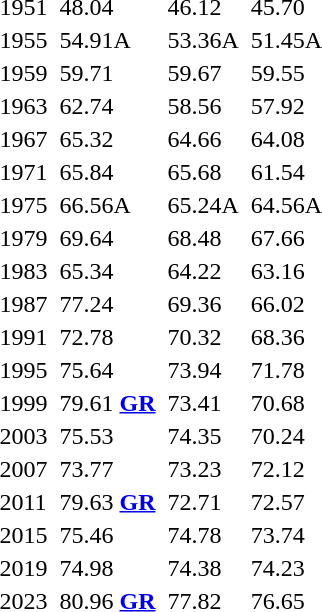<table>
<tr>
<td>1951<br></td>
<td></td>
<td>48.04</td>
<td></td>
<td>46.12</td>
<td></td>
<td>45.70</td>
</tr>
<tr>
<td>1955<br></td>
<td></td>
<td>54.91A</td>
<td></td>
<td>53.36A</td>
<td></td>
<td>51.45A</td>
</tr>
<tr>
<td>1959<br></td>
<td></td>
<td>59.71</td>
<td></td>
<td>59.67</td>
<td></td>
<td>59.55</td>
</tr>
<tr>
<td>1963<br></td>
<td></td>
<td>62.74</td>
<td></td>
<td>58.56</td>
<td></td>
<td>57.92</td>
</tr>
<tr>
<td>1967<br></td>
<td></td>
<td>65.32</td>
<td></td>
<td>64.66</td>
<td></td>
<td>64.08</td>
</tr>
<tr>
<td>1971<br></td>
<td></td>
<td>65.84</td>
<td></td>
<td>65.68</td>
<td></td>
<td>61.54</td>
</tr>
<tr>
<td>1975<br></td>
<td></td>
<td>66.56A</td>
<td></td>
<td>65.24A</td>
<td></td>
<td>64.56A</td>
</tr>
<tr>
<td>1979<br></td>
<td></td>
<td>69.64</td>
<td></td>
<td>68.48</td>
<td></td>
<td>67.66</td>
</tr>
<tr>
<td>1983<br></td>
<td></td>
<td>65.34</td>
<td></td>
<td>64.22</td>
<td></td>
<td>63.16</td>
</tr>
<tr>
<td>1987<br></td>
<td></td>
<td>77.24</td>
<td></td>
<td>69.36</td>
<td></td>
<td>66.02</td>
</tr>
<tr>
<td>1991<br></td>
<td></td>
<td>72.78</td>
<td></td>
<td>70.32</td>
<td></td>
<td>68.36</td>
</tr>
<tr>
<td>1995<br></td>
<td></td>
<td>75.64</td>
<td></td>
<td>73.94</td>
<td></td>
<td>71.78</td>
</tr>
<tr>
<td>1999<br></td>
<td></td>
<td>79.61 <strong><a href='#'>GR</a></strong></td>
<td></td>
<td>73.41</td>
<td></td>
<td>70.68</td>
</tr>
<tr>
<td>2003<br></td>
<td></td>
<td>75.53</td>
<td></td>
<td>74.35</td>
<td></td>
<td>70.24</td>
</tr>
<tr>
<td>2007<br></td>
<td></td>
<td>73.77</td>
<td></td>
<td>73.23</td>
<td></td>
<td>72.12</td>
</tr>
<tr>
<td>2011<br></td>
<td></td>
<td>79.63 <strong><a href='#'>GR</a></strong></td>
<td></td>
<td>72.71</td>
<td></td>
<td>72.57</td>
</tr>
<tr>
<td>2015<br></td>
<td></td>
<td>75.46</td>
<td></td>
<td>74.78</td>
<td></td>
<td>73.74</td>
</tr>
<tr>
<td>2019<br></td>
<td></td>
<td>74.98</td>
<td></td>
<td>74.38</td>
<td></td>
<td>74.23</td>
</tr>
<tr>
<td>2023<br></td>
<td></td>
<td>80.96 <strong><a href='#'>GR</a></strong></td>
<td></td>
<td>77.82</td>
<td></td>
<td>76.65</td>
</tr>
</table>
